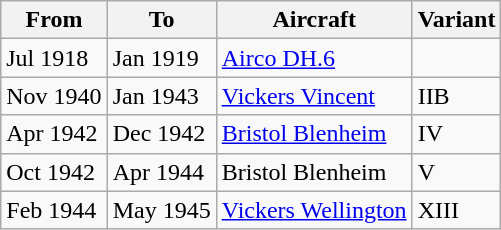<table class="wikitable">
<tr>
<th>From</th>
<th>To</th>
<th>Aircraft</th>
<th>Variant</th>
</tr>
<tr>
<td>Jul 1918</td>
<td>Jan 1919</td>
<td><a href='#'>Airco DH.6</a></td>
<td></td>
</tr>
<tr>
<td>Nov 1940</td>
<td>Jan 1943</td>
<td><a href='#'>Vickers Vincent</a></td>
<td>IIB</td>
</tr>
<tr>
<td>Apr 1942</td>
<td>Dec 1942</td>
<td><a href='#'>Bristol Blenheim</a></td>
<td>IV</td>
</tr>
<tr>
<td>Oct 1942</td>
<td>Apr 1944</td>
<td>Bristol Blenheim</td>
<td>V</td>
</tr>
<tr>
<td>Feb 1944</td>
<td>May 1945</td>
<td><a href='#'>Vickers Wellington</a></td>
<td>XIII</td>
</tr>
</table>
